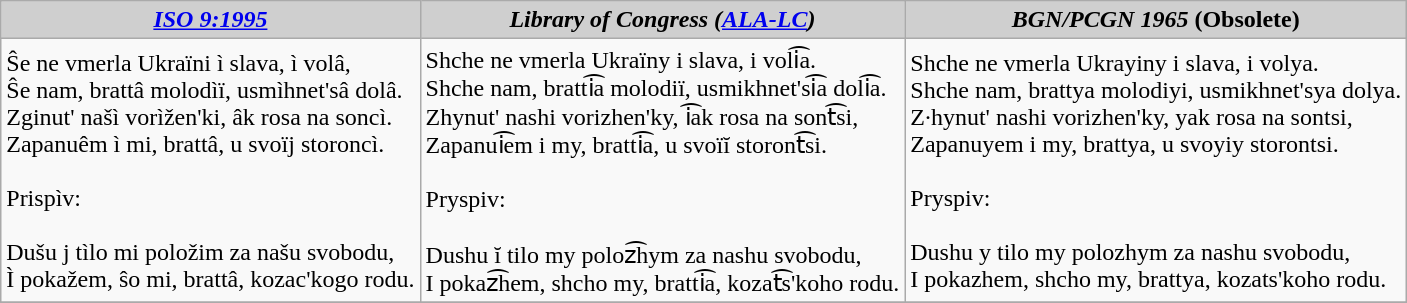<table class="wikitable" align="center">
<tr>
<th style="background:#CFCFCF;"><em><a href='#'>ISO 9:1995</a></em></th>
<th style="background:#CFCFCF;"><em>Library of Congress (<a href='#'>ALA-LC</a>)</em></th>
<th style="background:#CFCFCF;"><em>BGN/PCGN 1965</em> (Obsolete)</th>
</tr>
<tr>
<td>Ŝe ne vmerla Ukraïni ì slava, ì volâ, <br>Ŝe nam, brattâ molodìï, usmìhnet'sâ dolâ. <br>Zginut' našì vorìžen'ki, âk rosa na soncì. <br>Zapanuêm ì mi, brattâ, u svoïj storoncì. <br><br>Prispìv: <br><br>Dušu j tìlo mi položim za našu svobodu, <br>Ì pokažem, ŝo mi, brattâ, kozac'kogo rodu.</td>
<td>Shche ne vmerla Ukraïny i slava, i voli͡a. <br>Shche nam, bratti͡a molodiï, usmikhnet'si͡a doli͡a. <br>Zhynut' nashi vorizhen'ky, i͡ak rosa na sont͡si, <br>Zapanui͡em i my, bratti͡a, u svoïĭ storont͡si. <br><br>Pryspiv: <br><br> Dushu ĭ tilo my poloz͡hym za nashu svobodu, <br>I pokaz͡hem, shcho my, bratti͡a, kozat͡s'koho rodu.</td>
<td>Shche ne vmerla Ukrayiny i slava, i volya. <br>Shche nam, brattya molodiyi, usmikhnet'sya dolya. <br>Z·hynut' nashi vorizhen'ky, yak rosa na sontsi, <br>Zapanuyem i my, brattya, u svoyiy storontsi. <br><br>Pryspiv: <br><br> Dushu y tilo my polozhym za nashu svobodu, <br>I pokazhem, shcho my, brattya, kozats'koho rodu.</td>
</tr>
<tr>
</tr>
</table>
